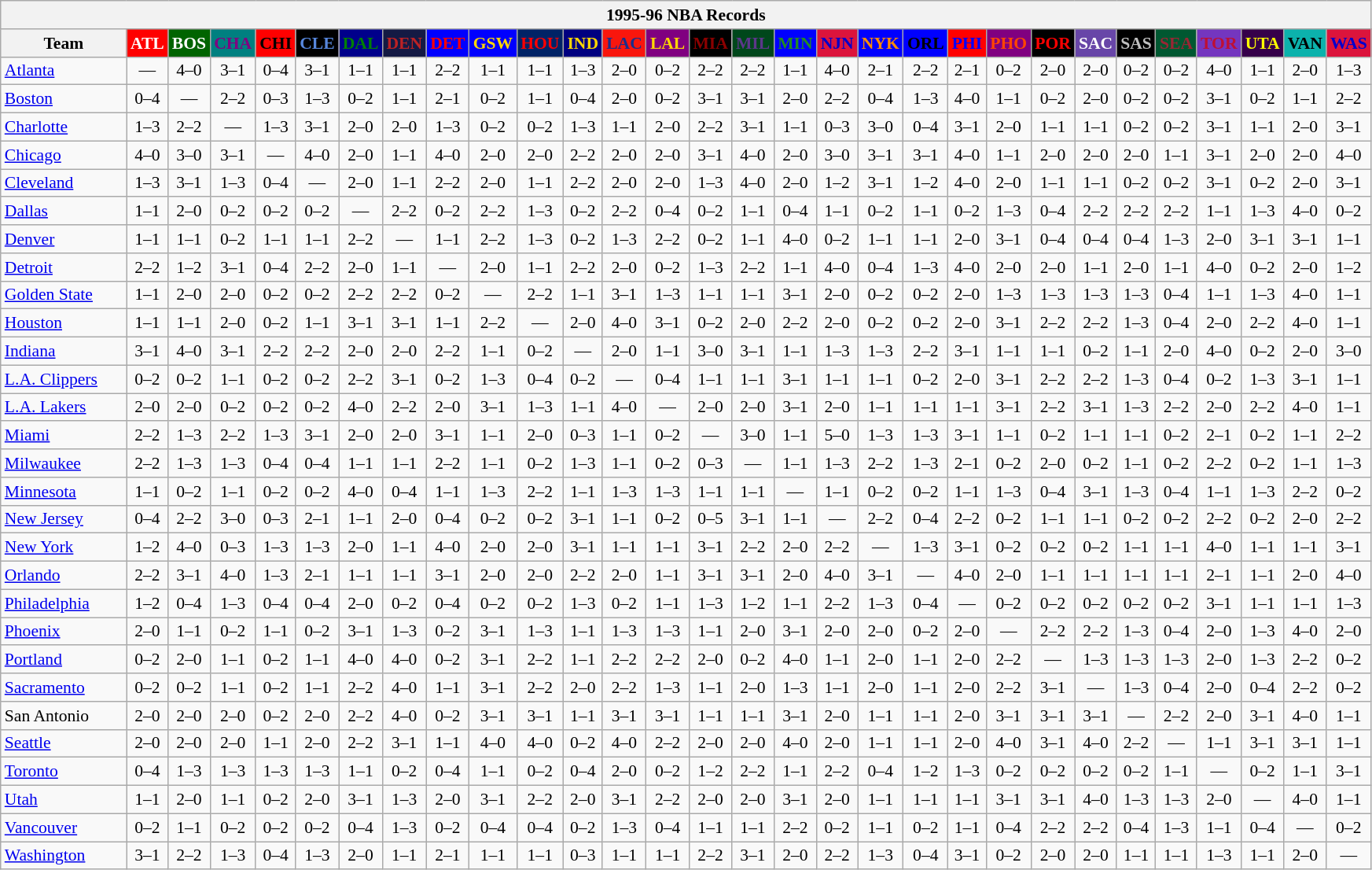<table class="wikitable" style="font-size:90%; text-align:center;">
<tr>
<th colspan=30>1995-96 NBA Records</th>
</tr>
<tr>
<th width=100>Team</th>
<th style="background:#FF0000;color:#FFFFFF;width=35">ATL</th>
<th style="background:#006400;color:#FFFFFF;width=35">BOS</th>
<th style="background:#008080;color:#800080;width=35">CHA</th>
<th style="background:#FF0000;color:#000000;width=35">CHI</th>
<th style="background:#000000;color:#5787DC;width=35">CLE</th>
<th style="background:#00008B;color:#008000;width=35">DAL</th>
<th style="background:#141A44;color:#BC2224;width=35">DEN</th>
<th style="background:#0000FF;color:#FF0000;width=35">DET</th>
<th style="background:#0000FF;color:#FFD700;width=35">GSW</th>
<th style="background:#002366;color:#FF0000;width=35">HOU</th>
<th style="background:#000080;color:#FFD700;width=35">IND</th>
<th style="background:#F9160D;color:#1A2E8B;width=35">LAC</th>
<th style="background:#800080;color:#FFD700;width=35">LAL</th>
<th style="background:#000000;color:#8B0000;width=35">MIA</th>
<th style="background:#00471B;color:#5C378A;width=35">MIL</th>
<th style="background:#0000FF;color:#228B22;width=35">MIN</th>
<th style="background:#DC143C;color:#0000CD;width=35">NJN</th>
<th style="background:#0000FF;color:#FF8C00;width=35">NYK</th>
<th style="background:#0000FF;color:#000000;width=35">ORL</th>
<th style="background:#FF0000;color:#0000FF;width=35">PHI</th>
<th style="background:#800080;color:#FF4500;width=35">PHO</th>
<th style="background:#000000;color:#FF0000;width=35">POR</th>
<th style="background:#6846A8;color:#FFFFFF;width=35">SAC</th>
<th style="background:#000000;color:#C0C0C0;width=35">SAS</th>
<th style="background:#005831;color:#992634;width=35">SEA</th>
<th style="background:#7436BF;color:#BE0F34;width=35">TOR</th>
<th style="background:#36004A;color:#FFFF00;width=35">UTA</th>
<th style="background:#0CB2AC;color:#000000;width=35">VAN</th>
<th style="background:#DC143C;color:#0000CD;width=35">WAS</th>
</tr>
<tr>
<td style="text-align:left;"><a href='#'>Atlanta</a></td>
<td>—</td>
<td>4–0</td>
<td>3–1</td>
<td>0–4</td>
<td>3–1</td>
<td>1–1</td>
<td>1–1</td>
<td>2–2</td>
<td>1–1</td>
<td>1–1</td>
<td>1–3</td>
<td>2–0</td>
<td>0–2</td>
<td>2–2</td>
<td>2–2</td>
<td>1–1</td>
<td>4–0</td>
<td>2–1</td>
<td>2–2</td>
<td>2–1</td>
<td>0–2</td>
<td>2–0</td>
<td>2–0</td>
<td>0–2</td>
<td>0–2</td>
<td>4–0</td>
<td>1–1</td>
<td>2–0</td>
<td>1–3</td>
</tr>
<tr>
<td style="text-align:left;"><a href='#'>Boston</a></td>
<td>0–4</td>
<td>—</td>
<td>2–2</td>
<td>0–3</td>
<td>1–3</td>
<td>0–2</td>
<td>1–1</td>
<td>2–1</td>
<td>0–2</td>
<td>1–1</td>
<td>0–4</td>
<td>2–0</td>
<td>0–2</td>
<td>3–1</td>
<td>3–1</td>
<td>2–0</td>
<td>2–2</td>
<td>0–4</td>
<td>1–3</td>
<td>4–0</td>
<td>1–1</td>
<td>0–2</td>
<td>2–0</td>
<td>0–2</td>
<td>0–2</td>
<td>3–1</td>
<td>0–2</td>
<td>1–1</td>
<td>2–2</td>
</tr>
<tr>
<td style="text-align:left;"><a href='#'>Charlotte</a></td>
<td>1–3</td>
<td>2–2</td>
<td>—</td>
<td>1–3</td>
<td>3–1</td>
<td>2–0</td>
<td>2–0</td>
<td>1–3</td>
<td>0–2</td>
<td>0–2</td>
<td>1–3</td>
<td>1–1</td>
<td>2–0</td>
<td>2–2</td>
<td>3–1</td>
<td>1–1</td>
<td>0–3</td>
<td>3–0</td>
<td>0–4</td>
<td>3–1</td>
<td>2–0</td>
<td>1–1</td>
<td>1–1</td>
<td>0–2</td>
<td>0–2</td>
<td>3–1</td>
<td>1–1</td>
<td>2–0</td>
<td>3–1</td>
</tr>
<tr>
<td style="text-align:left;"><a href='#'>Chicago</a></td>
<td>4–0</td>
<td>3–0</td>
<td>3–1</td>
<td>—</td>
<td>4–0</td>
<td>2–0</td>
<td>1–1</td>
<td>4–0</td>
<td>2–0</td>
<td>2–0</td>
<td>2–2</td>
<td>2–0</td>
<td>2–0</td>
<td>3–1</td>
<td>4–0</td>
<td>2–0</td>
<td>3–0</td>
<td>3–1</td>
<td>3–1</td>
<td>4–0</td>
<td>1–1</td>
<td>2–0</td>
<td>2–0</td>
<td>2–0</td>
<td>1–1</td>
<td>3–1</td>
<td>2–0</td>
<td>2–0</td>
<td>4–0</td>
</tr>
<tr>
<td style="text-align:left;"><a href='#'>Cleveland</a></td>
<td>1–3</td>
<td>3–1</td>
<td>1–3</td>
<td>0–4</td>
<td>—</td>
<td>2–0</td>
<td>1–1</td>
<td>2–2</td>
<td>2–0</td>
<td>1–1</td>
<td>2–2</td>
<td>2–0</td>
<td>2–0</td>
<td>1–3</td>
<td>4–0</td>
<td>2–0</td>
<td>1–2</td>
<td>3–1</td>
<td>1–2</td>
<td>4–0</td>
<td>2–0</td>
<td>1–1</td>
<td>1–1</td>
<td>0–2</td>
<td>0–2</td>
<td>3–1</td>
<td>0–2</td>
<td>2–0</td>
<td>3–1</td>
</tr>
<tr>
<td style="text-align:left;"><a href='#'>Dallas</a></td>
<td>1–1</td>
<td>2–0</td>
<td>0–2</td>
<td>0–2</td>
<td>0–2</td>
<td>—</td>
<td>2–2</td>
<td>0–2</td>
<td>2–2</td>
<td>1–3</td>
<td>0–2</td>
<td>2–2</td>
<td>0–4</td>
<td>0–2</td>
<td>1–1</td>
<td>0–4</td>
<td>1–1</td>
<td>0–2</td>
<td>1–1</td>
<td>0–2</td>
<td>1–3</td>
<td>0–4</td>
<td>2–2</td>
<td>2–2</td>
<td>2–2</td>
<td>1–1</td>
<td>1–3</td>
<td>4–0</td>
<td>0–2</td>
</tr>
<tr>
<td style="text-align:left;"><a href='#'>Denver</a></td>
<td>1–1</td>
<td>1–1</td>
<td>0–2</td>
<td>1–1</td>
<td>1–1</td>
<td>2–2</td>
<td>—</td>
<td>1–1</td>
<td>2–2</td>
<td>1–3</td>
<td>0–2</td>
<td>1–3</td>
<td>2–2</td>
<td>0–2</td>
<td>1–1</td>
<td>4–0</td>
<td>0–2</td>
<td>1–1</td>
<td>1–1</td>
<td>2–0</td>
<td>3–1</td>
<td>0–4</td>
<td>0–4</td>
<td>0–4</td>
<td>1–3</td>
<td>2–0</td>
<td>3–1</td>
<td>3–1</td>
<td>1–1</td>
</tr>
<tr>
<td style="text-align:left;"><a href='#'>Detroit</a></td>
<td>2–2</td>
<td>1–2</td>
<td>3–1</td>
<td>0–4</td>
<td>2–2</td>
<td>2–0</td>
<td>1–1</td>
<td>—</td>
<td>2–0</td>
<td>1–1</td>
<td>2–2</td>
<td>2–0</td>
<td>0–2</td>
<td>1–3</td>
<td>2–2</td>
<td>1–1</td>
<td>4–0</td>
<td>0–4</td>
<td>1–3</td>
<td>4–0</td>
<td>2–0</td>
<td>2–0</td>
<td>1–1</td>
<td>2–0</td>
<td>1–1</td>
<td>4–0</td>
<td>0–2</td>
<td>2–0</td>
<td>1–2</td>
</tr>
<tr>
<td style="text-align:left;"><a href='#'>Golden State</a></td>
<td>1–1</td>
<td>2–0</td>
<td>2–0</td>
<td>0–2</td>
<td>0–2</td>
<td>2–2</td>
<td>2–2</td>
<td>0–2</td>
<td>—</td>
<td>2–2</td>
<td>1–1</td>
<td>3–1</td>
<td>1–3</td>
<td>1–1</td>
<td>1–1</td>
<td>3–1</td>
<td>2–0</td>
<td>0–2</td>
<td>0–2</td>
<td>2–0</td>
<td>1–3</td>
<td>1–3</td>
<td>1–3</td>
<td>1–3</td>
<td>0–4</td>
<td>1–1</td>
<td>1–3</td>
<td>4–0</td>
<td>1–1</td>
</tr>
<tr>
<td style="text-align:left;"><a href='#'>Houston</a></td>
<td>1–1</td>
<td>1–1</td>
<td>2–0</td>
<td>0–2</td>
<td>1–1</td>
<td>3–1</td>
<td>3–1</td>
<td>1–1</td>
<td>2–2</td>
<td>—</td>
<td>2–0</td>
<td>4–0</td>
<td>3–1</td>
<td>0–2</td>
<td>2–0</td>
<td>2–2</td>
<td>2–0</td>
<td>0–2</td>
<td>0–2</td>
<td>2–0</td>
<td>3–1</td>
<td>2–2</td>
<td>2–2</td>
<td>1–3</td>
<td>0–4</td>
<td>2–0</td>
<td>2–2</td>
<td>4–0</td>
<td>1–1</td>
</tr>
<tr>
<td style="text-align:left;"><a href='#'>Indiana</a></td>
<td>3–1</td>
<td>4–0</td>
<td>3–1</td>
<td>2–2</td>
<td>2–2</td>
<td>2–0</td>
<td>2–0</td>
<td>2–2</td>
<td>1–1</td>
<td>0–2</td>
<td>—</td>
<td>2–0</td>
<td>1–1</td>
<td>3–0</td>
<td>3–1</td>
<td>1–1</td>
<td>1–3</td>
<td>1–3</td>
<td>2–2</td>
<td>3–1</td>
<td>1–1</td>
<td>1–1</td>
<td>0–2</td>
<td>1–1</td>
<td>2–0</td>
<td>4–0</td>
<td>0–2</td>
<td>2–0</td>
<td>3–0</td>
</tr>
<tr>
<td style="text-align:left;"><a href='#'>L.A. Clippers</a></td>
<td>0–2</td>
<td>0–2</td>
<td>1–1</td>
<td>0–2</td>
<td>0–2</td>
<td>2–2</td>
<td>3–1</td>
<td>0–2</td>
<td>1–3</td>
<td>0–4</td>
<td>0–2</td>
<td>—</td>
<td>0–4</td>
<td>1–1</td>
<td>1–1</td>
<td>3–1</td>
<td>1–1</td>
<td>1–1</td>
<td>0–2</td>
<td>2–0</td>
<td>3–1</td>
<td>2–2</td>
<td>2–2</td>
<td>1–3</td>
<td>0–4</td>
<td>0–2</td>
<td>1–3</td>
<td>3–1</td>
<td>1–1</td>
</tr>
<tr>
<td style="text-align:left;"><a href='#'>L.A. Lakers</a></td>
<td>2–0</td>
<td>2–0</td>
<td>0–2</td>
<td>0–2</td>
<td>0–2</td>
<td>4–0</td>
<td>2–2</td>
<td>2–0</td>
<td>3–1</td>
<td>1–3</td>
<td>1–1</td>
<td>4–0</td>
<td>—</td>
<td>2–0</td>
<td>2–0</td>
<td>3–1</td>
<td>2–0</td>
<td>1–1</td>
<td>1–1</td>
<td>1–1</td>
<td>3–1</td>
<td>2–2</td>
<td>3–1</td>
<td>1–3</td>
<td>2–2</td>
<td>2–0</td>
<td>2–2</td>
<td>4–0</td>
<td>1–1</td>
</tr>
<tr>
<td style="text-align:left;"><a href='#'>Miami</a></td>
<td>2–2</td>
<td>1–3</td>
<td>2–2</td>
<td>1–3</td>
<td>3–1</td>
<td>2–0</td>
<td>2–0</td>
<td>3–1</td>
<td>1–1</td>
<td>2–0</td>
<td>0–3</td>
<td>1–1</td>
<td>0–2</td>
<td>—</td>
<td>3–0</td>
<td>1–1</td>
<td>5–0</td>
<td>1–3</td>
<td>1–3</td>
<td>3–1</td>
<td>1–1</td>
<td>0–2</td>
<td>1–1</td>
<td>1–1</td>
<td>0–2</td>
<td>2–1</td>
<td>0–2</td>
<td>1–1</td>
<td>2–2</td>
</tr>
<tr>
<td style="text-align:left;"><a href='#'>Milwaukee</a></td>
<td>2–2</td>
<td>1–3</td>
<td>1–3</td>
<td>0–4</td>
<td>0–4</td>
<td>1–1</td>
<td>1–1</td>
<td>2–2</td>
<td>1–1</td>
<td>0–2</td>
<td>1–3</td>
<td>1–1</td>
<td>0–2</td>
<td>0–3</td>
<td>—</td>
<td>1–1</td>
<td>1–3</td>
<td>2–2</td>
<td>1–3</td>
<td>2–1</td>
<td>0–2</td>
<td>2–0</td>
<td>0–2</td>
<td>1–1</td>
<td>0–2</td>
<td>2–2</td>
<td>0–2</td>
<td>1–1</td>
<td>1–3</td>
</tr>
<tr>
<td style="text-align:left;"><a href='#'>Minnesota</a></td>
<td>1–1</td>
<td>0–2</td>
<td>1–1</td>
<td>0–2</td>
<td>0–2</td>
<td>4–0</td>
<td>0–4</td>
<td>1–1</td>
<td>1–3</td>
<td>2–2</td>
<td>1–1</td>
<td>1–3</td>
<td>1–3</td>
<td>1–1</td>
<td>1–1</td>
<td>—</td>
<td>1–1</td>
<td>0–2</td>
<td>0–2</td>
<td>1–1</td>
<td>1–3</td>
<td>0–4</td>
<td>3–1</td>
<td>1–3</td>
<td>0–4</td>
<td>1–1</td>
<td>1–3</td>
<td>2–2</td>
<td>0–2</td>
</tr>
<tr>
<td style="text-align:left;"><a href='#'>New Jersey</a></td>
<td>0–4</td>
<td>2–2</td>
<td>3–0</td>
<td>0–3</td>
<td>2–1</td>
<td>1–1</td>
<td>2–0</td>
<td>0–4</td>
<td>0–2</td>
<td>0–2</td>
<td>3–1</td>
<td>1–1</td>
<td>0–2</td>
<td>0–5</td>
<td>3–1</td>
<td>1–1</td>
<td>—</td>
<td>2–2</td>
<td>0–4</td>
<td>2–2</td>
<td>0–2</td>
<td>1–1</td>
<td>1–1</td>
<td>0–2</td>
<td>0–2</td>
<td>2–2</td>
<td>0–2</td>
<td>2–0</td>
<td>2–2</td>
</tr>
<tr>
<td style="text-align:left;"><a href='#'>New York</a></td>
<td>1–2</td>
<td>4–0</td>
<td>0–3</td>
<td>1–3</td>
<td>1–3</td>
<td>2–0</td>
<td>1–1</td>
<td>4–0</td>
<td>2–0</td>
<td>2–0</td>
<td>3–1</td>
<td>1–1</td>
<td>1–1</td>
<td>3–1</td>
<td>2–2</td>
<td>2–0</td>
<td>2–2</td>
<td>—</td>
<td>1–3</td>
<td>3–1</td>
<td>0–2</td>
<td>0–2</td>
<td>0–2</td>
<td>1–1</td>
<td>1–1</td>
<td>4–0</td>
<td>1–1</td>
<td>1–1</td>
<td>3–1</td>
</tr>
<tr>
<td style="text-align:left;"><a href='#'>Orlando</a></td>
<td>2–2</td>
<td>3–1</td>
<td>4–0</td>
<td>1–3</td>
<td>2–1</td>
<td>1–1</td>
<td>1–1</td>
<td>3–1</td>
<td>2–0</td>
<td>2–0</td>
<td>2–2</td>
<td>2–0</td>
<td>1–1</td>
<td>3–1</td>
<td>3–1</td>
<td>2–0</td>
<td>4–0</td>
<td>3–1</td>
<td>—</td>
<td>4–0</td>
<td>2–0</td>
<td>1–1</td>
<td>1–1</td>
<td>1–1</td>
<td>1–1</td>
<td>2–1</td>
<td>1–1</td>
<td>2–0</td>
<td>4–0</td>
</tr>
<tr>
<td style="text-align:left;"><a href='#'>Philadelphia</a></td>
<td>1–2</td>
<td>0–4</td>
<td>1–3</td>
<td>0–4</td>
<td>0–4</td>
<td>2–0</td>
<td>0–2</td>
<td>0–4</td>
<td>0–2</td>
<td>0–2</td>
<td>1–3</td>
<td>0–2</td>
<td>1–1</td>
<td>1–3</td>
<td>1–2</td>
<td>1–1</td>
<td>2–2</td>
<td>1–3</td>
<td>0–4</td>
<td>—</td>
<td>0–2</td>
<td>0–2</td>
<td>0–2</td>
<td>0–2</td>
<td>0–2</td>
<td>3–1</td>
<td>1–1</td>
<td>1–1</td>
<td>1–3</td>
</tr>
<tr>
<td style="text-align:left;"><a href='#'>Phoenix</a></td>
<td>2–0</td>
<td>1–1</td>
<td>0–2</td>
<td>1–1</td>
<td>0–2</td>
<td>3–1</td>
<td>1–3</td>
<td>0–2</td>
<td>3–1</td>
<td>1–3</td>
<td>1–1</td>
<td>1–3</td>
<td>1–3</td>
<td>1–1</td>
<td>2–0</td>
<td>3–1</td>
<td>2–0</td>
<td>2–0</td>
<td>0–2</td>
<td>2–0</td>
<td>—</td>
<td>2–2</td>
<td>2–2</td>
<td>1–3</td>
<td>0–4</td>
<td>2–0</td>
<td>1–3</td>
<td>4–0</td>
<td>2–0</td>
</tr>
<tr>
<td style="text-align:left;"><a href='#'>Portland</a></td>
<td>0–2</td>
<td>2–0</td>
<td>1–1</td>
<td>0–2</td>
<td>1–1</td>
<td>4–0</td>
<td>4–0</td>
<td>0–2</td>
<td>3–1</td>
<td>2–2</td>
<td>1–1</td>
<td>2–2</td>
<td>2–2</td>
<td>2–0</td>
<td>0–2</td>
<td>4–0</td>
<td>1–1</td>
<td>2–0</td>
<td>1–1</td>
<td>2–0</td>
<td>2–2</td>
<td>—</td>
<td>1–3</td>
<td>1–3</td>
<td>1–3</td>
<td>2–0</td>
<td>1–3</td>
<td>2–2</td>
<td>0–2</td>
</tr>
<tr>
<td style="text-align:left;"><a href='#'>Sacramento</a></td>
<td>0–2</td>
<td>0–2</td>
<td>1–1</td>
<td>0–2</td>
<td>1–1</td>
<td>2–2</td>
<td>4–0</td>
<td>1–1</td>
<td>3–1</td>
<td>2–2</td>
<td>2–0</td>
<td>2–2</td>
<td>1–3</td>
<td>1–1</td>
<td>2–0</td>
<td>1–3</td>
<td>1–1</td>
<td>2–0</td>
<td>1–1</td>
<td>2–0</td>
<td>2–2</td>
<td>3–1</td>
<td>—</td>
<td>1–3</td>
<td>0–4</td>
<td>2–0</td>
<td>0–4</td>
<td>2–2</td>
<td>0–2</td>
</tr>
<tr>
<td style="text-align:left;">San Antonio</td>
<td>2–0</td>
<td>2–0</td>
<td>2–0</td>
<td>0–2</td>
<td>2–0</td>
<td>2–2</td>
<td>4–0</td>
<td>0–2</td>
<td>3–1</td>
<td>3–1</td>
<td>1–1</td>
<td>3–1</td>
<td>3–1</td>
<td>1–1</td>
<td>1–1</td>
<td>3–1</td>
<td>2–0</td>
<td>1–1</td>
<td>1–1</td>
<td>2–0</td>
<td>3–1</td>
<td>3–1</td>
<td>3–1</td>
<td>—</td>
<td>2–2</td>
<td>2–0</td>
<td>3–1</td>
<td>4–0</td>
<td>1–1</td>
</tr>
<tr>
<td style="text-align:left;"><a href='#'>Seattle</a></td>
<td>2–0</td>
<td>2–0</td>
<td>2–0</td>
<td>1–1</td>
<td>2–0</td>
<td>2–2</td>
<td>3–1</td>
<td>1–1</td>
<td>4–0</td>
<td>4–0</td>
<td>0–2</td>
<td>4–0</td>
<td>2–2</td>
<td>2–0</td>
<td>2–0</td>
<td>4–0</td>
<td>2–0</td>
<td>1–1</td>
<td>1–1</td>
<td>2–0</td>
<td>4–0</td>
<td>3–1</td>
<td>4–0</td>
<td>2–2</td>
<td>—</td>
<td>1–1</td>
<td>3–1</td>
<td>3–1</td>
<td>1–1</td>
</tr>
<tr>
<td style="text-align:left;"><a href='#'>Toronto</a></td>
<td>0–4</td>
<td>1–3</td>
<td>1–3</td>
<td>1–3</td>
<td>1–3</td>
<td>1–1</td>
<td>0–2</td>
<td>0–4</td>
<td>1–1</td>
<td>0–2</td>
<td>0–4</td>
<td>2–0</td>
<td>0–2</td>
<td>1–2</td>
<td>2–2</td>
<td>1–1</td>
<td>2–2</td>
<td>0–4</td>
<td>1–2</td>
<td>1–3</td>
<td>0–2</td>
<td>0–2</td>
<td>0–2</td>
<td>0–2</td>
<td>1–1</td>
<td>—</td>
<td>0–2</td>
<td>1–1</td>
<td>3–1</td>
</tr>
<tr>
<td style="text-align:left;"><a href='#'>Utah</a></td>
<td>1–1</td>
<td>2–0</td>
<td>1–1</td>
<td>0–2</td>
<td>2–0</td>
<td>3–1</td>
<td>1–3</td>
<td>2–0</td>
<td>3–1</td>
<td>2–2</td>
<td>2–0</td>
<td>3–1</td>
<td>2–2</td>
<td>2–0</td>
<td>2–0</td>
<td>3–1</td>
<td>2–0</td>
<td>1–1</td>
<td>1–1</td>
<td>1–1</td>
<td>3–1</td>
<td>3–1</td>
<td>4–0</td>
<td>1–3</td>
<td>1–3</td>
<td>2–0</td>
<td>—</td>
<td>4–0</td>
<td>1–1</td>
</tr>
<tr>
<td style="text-align:left;"><a href='#'>Vancouver</a></td>
<td>0–2</td>
<td>1–1</td>
<td>0–2</td>
<td>0–2</td>
<td>0–2</td>
<td>0–4</td>
<td>1–3</td>
<td>0–2</td>
<td>0–4</td>
<td>0–4</td>
<td>0–2</td>
<td>1–3</td>
<td>0–4</td>
<td>1–1</td>
<td>1–1</td>
<td>2–2</td>
<td>0–2</td>
<td>1–1</td>
<td>0–2</td>
<td>1–1</td>
<td>0–4</td>
<td>2–2</td>
<td>2–2</td>
<td>0–4</td>
<td>1–3</td>
<td>1–1</td>
<td>0–4</td>
<td>—</td>
<td>0–2</td>
</tr>
<tr>
<td style="text-align:left;"><a href='#'>Washington</a></td>
<td>3–1</td>
<td>2–2</td>
<td>1–3</td>
<td>0–4</td>
<td>1–3</td>
<td>2–0</td>
<td>1–1</td>
<td>2–1</td>
<td>1–1</td>
<td>1–1</td>
<td>0–3</td>
<td>1–1</td>
<td>1–1</td>
<td>2–2</td>
<td>3–1</td>
<td>2–0</td>
<td>2–2</td>
<td>1–3</td>
<td>0–4</td>
<td>3–1</td>
<td>0–2</td>
<td>2–0</td>
<td>2–0</td>
<td>1–1</td>
<td>1–1</td>
<td>1–3</td>
<td>1–1</td>
<td>2–0</td>
<td>—</td>
</tr>
</table>
